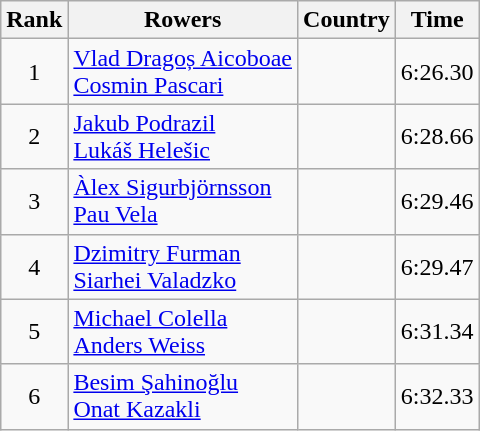<table class="wikitable" style="text-align:center">
<tr>
<th>Rank</th>
<th>Rowers</th>
<th>Country</th>
<th>Time</th>
</tr>
<tr>
<td>1</td>
<td align="left"><a href='#'>Vlad Dragoș Aicoboae</a><br><a href='#'>Cosmin Pascari</a></td>
<td align="left"></td>
<td>6:26.30</td>
</tr>
<tr>
<td>2</td>
<td align="left"><a href='#'>Jakub Podrazil</a><br><a href='#'>Lukáš Helešic</a></td>
<td align="left"></td>
<td>6:28.66</td>
</tr>
<tr>
<td>3</td>
<td align="left"><a href='#'>Àlex Sigurbjörnsson</a><br><a href='#'>Pau Vela</a></td>
<td align="left"></td>
<td>6:29.46</td>
</tr>
<tr>
<td>4</td>
<td align="left"><a href='#'>Dzimitry Furman</a><br><a href='#'>Siarhei Valadzko</a></td>
<td align="left"></td>
<td>6:29.47</td>
</tr>
<tr>
<td>5</td>
<td align="left"><a href='#'>Michael Colella</a><br><a href='#'>Anders Weiss</a></td>
<td align="left"></td>
<td>6:31.34</td>
</tr>
<tr>
<td>6</td>
<td align="left"><a href='#'>Besim Şahinoğlu</a><br><a href='#'>Onat Kazakli</a></td>
<td align="left"></td>
<td>6:32.33</td>
</tr>
</table>
